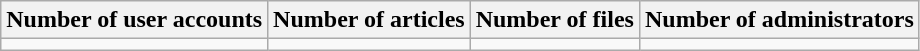<table class="wikitable" style="text-align:center">
<tr>
<th>Number of user accounts</th>
<th>Number of articles</th>
<th>Number of files</th>
<th>Number of administrators</th>
</tr>
<tr>
<td></td>
<td></td>
<td></td>
<td></td>
</tr>
</table>
